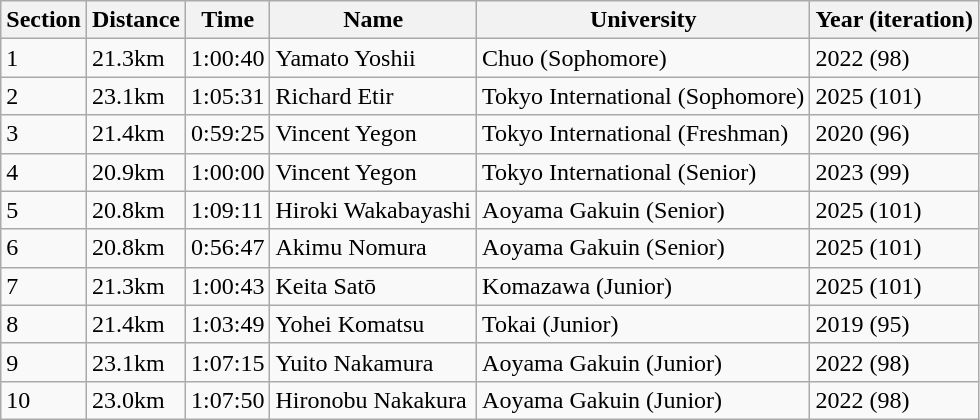<table class="wikitable">
<tr>
<th>Section</th>
<th>Distance</th>
<th>Time</th>
<th>Name</th>
<th>University</th>
<th>Year (iteration)</th>
</tr>
<tr>
<td>1</td>
<td>21.3km</td>
<td>1:00:40</td>
<td>Yamato Yoshii</td>
<td>Chuo (Sophomore)</td>
<td>2022 (98)</td>
</tr>
<tr>
<td>2</td>
<td>23.1km</td>
<td>1:05:31</td>
<td>Richard Etir</td>
<td>Tokyo International (Sophomore)</td>
<td>2025 (101)</td>
</tr>
<tr>
<td>3</td>
<td>21.4km</td>
<td>0:59:25</td>
<td>Vincent Yegon</td>
<td>Tokyo International (Freshman)</td>
<td>2020 (96)</td>
</tr>
<tr>
<td>4</td>
<td>20.9km</td>
<td>1:00:00</td>
<td>Vincent Yegon</td>
<td>Tokyo International (Senior)</td>
<td>2023 (99)</td>
</tr>
<tr>
<td>5</td>
<td>20.8km</td>
<td>1:09:11</td>
<td>Hiroki Wakabayashi</td>
<td>Aoyama Gakuin (Senior)</td>
<td>2025 (101)</td>
</tr>
<tr>
<td>6</td>
<td>20.8km</td>
<td>0:56:47</td>
<td>Akimu Nomura</td>
<td>Aoyama Gakuin (Senior)</td>
<td>2025 (101)</td>
</tr>
<tr>
<td>7</td>
<td>21.3km</td>
<td>1:00:43</td>
<td>Keita Satō</td>
<td>Komazawa (Junior)</td>
<td>2025 (101)</td>
</tr>
<tr>
<td>8</td>
<td>21.4km</td>
<td>1:03:49</td>
<td>Yohei Komatsu</td>
<td>Tokai (Junior)</td>
<td>2019 (95)</td>
</tr>
<tr>
<td>9</td>
<td>23.1km</td>
<td>1:07:15</td>
<td>Yuito Nakamura</td>
<td>Aoyama Gakuin (Junior)</td>
<td>2022 (98)</td>
</tr>
<tr>
<td>10</td>
<td>23.0km</td>
<td>1:07:50</td>
<td>Hironobu Nakakura</td>
<td>Aoyama Gakuin (Junior)</td>
<td>2022 (98)</td>
</tr>
</table>
